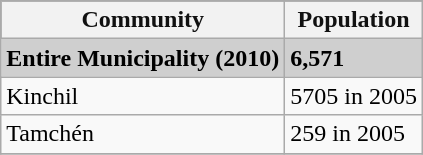<table class="wikitable">
<tr style="background:#111111; color:#111111;">
<th><strong>Community</strong></th>
<th><strong>Population</strong></th>
</tr>
<tr style="background:#CFCFCF;">
<td><strong>Entire Municipality (2010)</strong></td>
<td><strong>6,571</strong></td>
</tr>
<tr>
<td>Kinchil</td>
<td>5705  in 2005</td>
</tr>
<tr>
<td>Tamchén</td>
<td>259 in 2005</td>
</tr>
<tr>
</tr>
</table>
